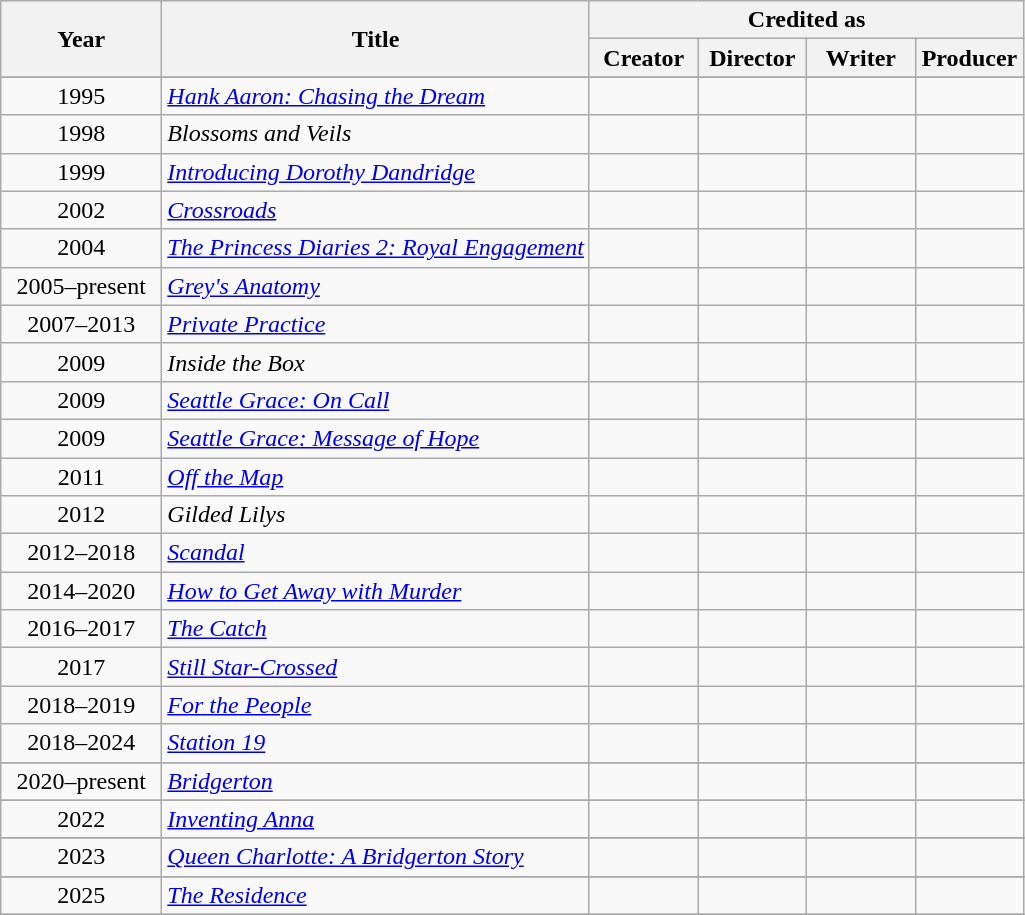<table class="wikitable">
<tr>
<th rowspan="2" style="width:100px;">Year</th>
<th rowspan="2">Title</th>
<th colspan="4">Credited as</th>
</tr>
<tr>
<th width=65>Creator</th>
<th width=65>Director</th>
<th width=65>Writer</th>
<th width=65>Producer</th>
</tr>
<tr style="text-align:center;">
</tr>
<tr style="text-align:center;">
<td>1995</td>
<td style="text-align:left;"><em><a href='#'>Hank Aaron: Chasing the Dream</a></em></td>
<td></td>
<td></td>
<td></td>
<td></td>
</tr>
<tr style="text-align:center;">
<td>1998</td>
<td style="text-align:left;"><em>Blossoms and Veils</em></td>
<td></td>
<td></td>
<td></td>
<td></td>
</tr>
<tr style="text-align:center;">
<td>1999</td>
<td style="text-align:left;"><em><a href='#'>Introducing Dorothy Dandridge</a></em></td>
<td></td>
<td></td>
<td></td>
<td></td>
</tr>
<tr style="text-align:center;">
<td>2002</td>
<td style="text-align:left;"><em><a href='#'>Crossroads</a></em></td>
<td></td>
<td></td>
<td></td>
<td></td>
</tr>
<tr style="text-align:center;">
<td>2004</td>
<td style="text-align:left;"><em><a href='#'>The Princess Diaries 2: Royal Engagement</a></em></td>
<td></td>
<td></td>
<td></td>
<td></td>
</tr>
<tr style="text-align:center;">
<td>2005–present</td>
<td style="text-align:left;"><em><a href='#'>Grey's Anatomy</a></em></td>
<td></td>
<td></td>
<td></td>
<td></td>
</tr>
<tr style="text-align:center;">
<td>2007–2013</td>
<td style="text-align:left;"><em><a href='#'>Private Practice</a></em></td>
<td></td>
<td></td>
<td></td>
<td></td>
</tr>
<tr style="text-align:center;">
<td>2009</td>
<td style="text-align:left;"><em>Inside the Box</em></td>
<td></td>
<td></td>
<td></td>
<td></td>
</tr>
<tr style="text-align:center;">
<td>2009</td>
<td style="text-align:left;"><em><a href='#'>Seattle Grace: On Call</a></em></td>
<td></td>
<td></td>
<td></td>
<td></td>
</tr>
<tr style="text-align:center;">
<td>2009</td>
<td style="text-align:left;"><em><a href='#'>Seattle Grace: Message of Hope</a></em></td>
<td></td>
<td></td>
<td></td>
<td></td>
</tr>
<tr style="text-align:center;">
<td>2011</td>
<td style="text-align:left;"><em><a href='#'>Off the Map</a></em></td>
<td></td>
<td></td>
<td></td>
<td></td>
</tr>
<tr style="text-align:center;">
<td>2012</td>
<td style="text-align:left;"><em>Gilded Lilys</em></td>
<td></td>
<td></td>
<td></td>
<td></td>
</tr>
<tr style="text-align:center;">
<td>2012–2018</td>
<td style="text-align:left;"><em><a href='#'>Scandal</a></em></td>
<td></td>
<td></td>
<td></td>
<td></td>
</tr>
<tr style="text-align:center;">
<td>2014–2020</td>
<td style="text-align:left;"><em><a href='#'>How to Get Away with Murder</a></em></td>
<td></td>
<td></td>
<td></td>
<td></td>
</tr>
<tr style="text-align: center;">
<td>2016–2017</td>
<td style="text-align: left;"><em><a href='#'>The Catch</a></em></td>
<td></td>
<td></td>
<td></td>
<td></td>
</tr>
<tr style="text-align: center;">
<td>2017</td>
<td style="text-align:left;"><em><a href='#'>Still Star-Crossed</a></em></td>
<td></td>
<td></td>
<td></td>
<td></td>
</tr>
<tr style="text-align: center;">
<td>2018–2019</td>
<td style="text-align:left;"><em><a href='#'>For the People</a></em></td>
<td></td>
<td></td>
<td></td>
<td></td>
</tr>
<tr style="text-align: center;">
<td>2018–2024</td>
<td style="text-align:left;"><em><a href='#'>Station 19</a></em></td>
<td></td>
<td></td>
<td></td>
<td></td>
</tr>
<tr>
</tr>
<tr style="text-align: center;">
<td>2020–present</td>
<td style="text-align:left;"><em><a href='#'>Bridgerton</a></em></td>
<td></td>
<td></td>
<td></td>
<td></td>
</tr>
<tr>
</tr>
<tr style="text-align: center;">
<td>2022</td>
<td style="text-align:left;"><em><a href='#'>Inventing Anna</a></em></td>
<td></td>
<td></td>
<td></td>
<td></td>
</tr>
<tr>
</tr>
<tr style="text-align: center;">
<td>2023</td>
<td style="text-align:left;"><em><a href='#'>Queen Charlotte: A Bridgerton Story</a></em></td>
<td></td>
<td></td>
<td></td>
<td></td>
</tr>
<tr>
</tr>
<tr style="text-align: center;">
<td>2025</td>
<td style="text-align:left;"><em><a href='#'>The Residence</a></em></td>
<td></td>
<td></td>
<td></td>
<td></td>
</tr>
<tr>
</tr>
</table>
